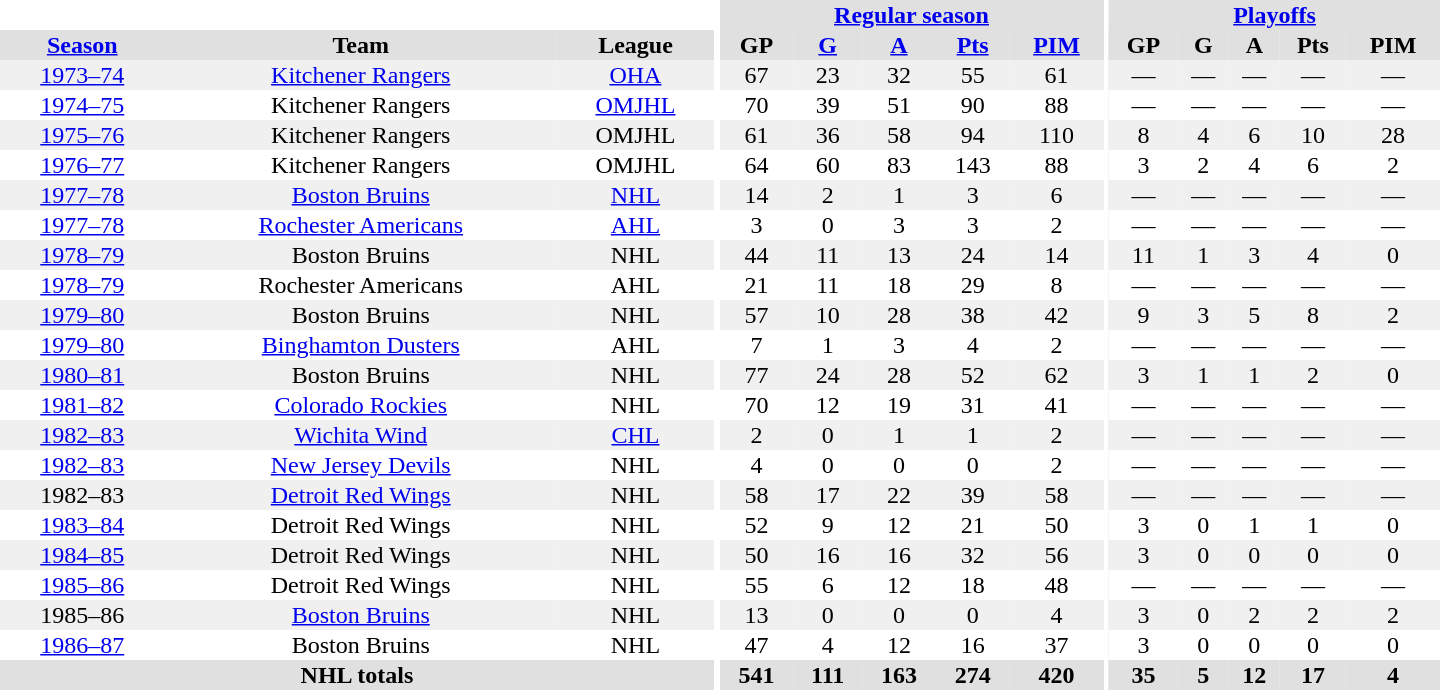<table border="0" cellpadding="1" cellspacing="0" style="text-align:center; width:60em">
<tr bgcolor="#e0e0e0">
<th colspan="3" bgcolor="#ffffff"></th>
<th rowspan="100" bgcolor="#ffffff"></th>
<th colspan="5"><a href='#'>Regular season</a></th>
<th rowspan="100" bgcolor="#ffffff"></th>
<th colspan="5"><a href='#'>Playoffs</a></th>
</tr>
<tr bgcolor="#e0e0e0">
<th><a href='#'>Season</a></th>
<th>Team</th>
<th>League</th>
<th>GP</th>
<th><a href='#'>G</a></th>
<th><a href='#'>A</a></th>
<th><a href='#'>Pts</a></th>
<th><a href='#'>PIM</a></th>
<th>GP</th>
<th>G</th>
<th>A</th>
<th>Pts</th>
<th>PIM</th>
</tr>
<tr bgcolor="#f0f0f0">
<td><a href='#'>1973–74</a></td>
<td><a href='#'>Kitchener Rangers</a></td>
<td><a href='#'>OHA</a></td>
<td>67</td>
<td>23</td>
<td>32</td>
<td>55</td>
<td>61</td>
<td>—</td>
<td>—</td>
<td>—</td>
<td>—</td>
<td>—</td>
</tr>
<tr>
<td><a href='#'>1974–75</a></td>
<td>Kitchener Rangers</td>
<td><a href='#'>OMJHL</a></td>
<td>70</td>
<td>39</td>
<td>51</td>
<td>90</td>
<td>88</td>
<td>—</td>
<td>—</td>
<td>—</td>
<td>—</td>
<td>—</td>
</tr>
<tr bgcolor="#f0f0f0">
<td><a href='#'>1975–76</a></td>
<td>Kitchener Rangers</td>
<td>OMJHL</td>
<td>61</td>
<td>36</td>
<td>58</td>
<td>94</td>
<td>110</td>
<td>8</td>
<td>4</td>
<td>6</td>
<td>10</td>
<td>28</td>
</tr>
<tr>
<td><a href='#'>1976–77</a></td>
<td>Kitchener Rangers</td>
<td>OMJHL</td>
<td>64</td>
<td>60</td>
<td>83</td>
<td>143</td>
<td>88</td>
<td>3</td>
<td>2</td>
<td>4</td>
<td>6</td>
<td>2</td>
</tr>
<tr bgcolor="#f0f0f0">
<td><a href='#'>1977–78</a></td>
<td><a href='#'>Boston Bruins</a></td>
<td><a href='#'>NHL</a></td>
<td>14</td>
<td>2</td>
<td>1</td>
<td>3</td>
<td>6</td>
<td>—</td>
<td>—</td>
<td>—</td>
<td>—</td>
<td>—</td>
</tr>
<tr>
<td><a href='#'>1977–78</a></td>
<td><a href='#'>Rochester Americans</a></td>
<td><a href='#'>AHL</a></td>
<td>3</td>
<td>0</td>
<td>3</td>
<td>3</td>
<td>2</td>
<td>—</td>
<td>—</td>
<td>—</td>
<td>—</td>
<td>—</td>
</tr>
<tr bgcolor="#f0f0f0">
<td><a href='#'>1978–79</a></td>
<td>Boston Bruins</td>
<td>NHL</td>
<td>44</td>
<td>11</td>
<td>13</td>
<td>24</td>
<td>14</td>
<td>11</td>
<td>1</td>
<td>3</td>
<td>4</td>
<td>0</td>
</tr>
<tr>
<td><a href='#'>1978–79</a></td>
<td>Rochester Americans</td>
<td>AHL</td>
<td>21</td>
<td>11</td>
<td>18</td>
<td>29</td>
<td>8</td>
<td>—</td>
<td>—</td>
<td>—</td>
<td>—</td>
<td>—</td>
</tr>
<tr bgcolor="#f0f0f0">
<td><a href='#'>1979–80</a></td>
<td>Boston Bruins</td>
<td>NHL</td>
<td>57</td>
<td>10</td>
<td>28</td>
<td>38</td>
<td>42</td>
<td>9</td>
<td>3</td>
<td>5</td>
<td>8</td>
<td>2</td>
</tr>
<tr>
<td><a href='#'>1979–80</a></td>
<td><a href='#'>Binghamton Dusters</a></td>
<td>AHL</td>
<td>7</td>
<td>1</td>
<td>3</td>
<td>4</td>
<td>2</td>
<td>—</td>
<td>—</td>
<td>—</td>
<td>—</td>
<td>—</td>
</tr>
<tr bgcolor="#f0f0f0">
<td><a href='#'>1980–81</a></td>
<td>Boston Bruins</td>
<td>NHL</td>
<td>77</td>
<td>24</td>
<td>28</td>
<td>52</td>
<td>62</td>
<td>3</td>
<td>1</td>
<td>1</td>
<td>2</td>
<td>0</td>
</tr>
<tr>
<td><a href='#'>1981–82</a></td>
<td><a href='#'>Colorado Rockies</a></td>
<td>NHL</td>
<td>70</td>
<td>12</td>
<td>19</td>
<td>31</td>
<td>41</td>
<td>—</td>
<td>—</td>
<td>—</td>
<td>—</td>
<td>—</td>
</tr>
<tr bgcolor="#f0f0f0">
<td><a href='#'>1982–83</a></td>
<td><a href='#'>Wichita Wind</a></td>
<td><a href='#'>CHL</a></td>
<td>2</td>
<td>0</td>
<td>1</td>
<td>1</td>
<td>2</td>
<td>—</td>
<td>—</td>
<td>—</td>
<td>—</td>
<td>—</td>
</tr>
<tr>
<td><a href='#'>1982–83</a></td>
<td><a href='#'>New Jersey Devils</a></td>
<td>NHL</td>
<td>4</td>
<td>0</td>
<td>0</td>
<td>0</td>
<td>2</td>
<td>—</td>
<td>—</td>
<td>—</td>
<td>—</td>
<td>—</td>
</tr>
<tr bgcolor="#f0f0f0">
<td>1982–83</td>
<td><a href='#'>Detroit Red Wings</a></td>
<td>NHL</td>
<td>58</td>
<td>17</td>
<td>22</td>
<td>39</td>
<td>58</td>
<td>—</td>
<td>—</td>
<td>—</td>
<td>—</td>
<td>—</td>
</tr>
<tr>
<td><a href='#'>1983–84</a></td>
<td>Detroit Red Wings</td>
<td>NHL</td>
<td>52</td>
<td>9</td>
<td>12</td>
<td>21</td>
<td>50</td>
<td>3</td>
<td>0</td>
<td>1</td>
<td>1</td>
<td>0</td>
</tr>
<tr bgcolor="#f0f0f0">
<td><a href='#'>1984–85</a></td>
<td>Detroit Red Wings</td>
<td>NHL</td>
<td>50</td>
<td>16</td>
<td>16</td>
<td>32</td>
<td>56</td>
<td>3</td>
<td>0</td>
<td>0</td>
<td>0</td>
<td>0</td>
</tr>
<tr>
<td><a href='#'>1985–86</a></td>
<td>Detroit Red Wings</td>
<td>NHL</td>
<td>55</td>
<td>6</td>
<td>12</td>
<td>18</td>
<td>48</td>
<td>—</td>
<td>—</td>
<td>—</td>
<td>—</td>
<td>—</td>
</tr>
<tr bgcolor="#f0f0f0">
<td>1985–86</td>
<td><a href='#'>Boston Bruins</a></td>
<td>NHL</td>
<td>13</td>
<td>0</td>
<td>0</td>
<td>0</td>
<td>4</td>
<td>3</td>
<td>0</td>
<td>2</td>
<td>2</td>
<td>2</td>
</tr>
<tr>
<td><a href='#'>1986–87</a></td>
<td>Boston Bruins</td>
<td>NHL</td>
<td>47</td>
<td>4</td>
<td>12</td>
<td>16</td>
<td>37</td>
<td>3</td>
<td>0</td>
<td>0</td>
<td>0</td>
<td>0</td>
</tr>
<tr bgcolor="#e0e0e0">
<th colspan="3">NHL totals</th>
<th>541</th>
<th>111</th>
<th>163</th>
<th>274</th>
<th>420</th>
<th>35</th>
<th>5</th>
<th>12</th>
<th>17</th>
<th>4</th>
</tr>
</table>
